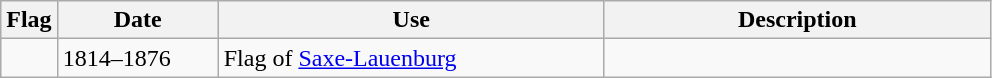<table class="wikitable">
<tr>
<th>Flag</th>
<th style="width:100px">Date</th>
<th style="width:250px">Use</th>
<th style="width:250px">Description</th>
</tr>
<tr>
<td></td>
<td>1814–1876</td>
<td>Flag of <a href='#'>Saxe-Lauenburg</a></td>
<td></td>
</tr>
</table>
